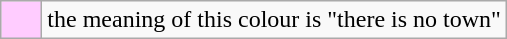<table class="wikitable">
<tr>
<td width="20" bgcolor="#FFCCFF"></td>
<td>the meaning of this colour is "there is no town"</td>
</tr>
</table>
